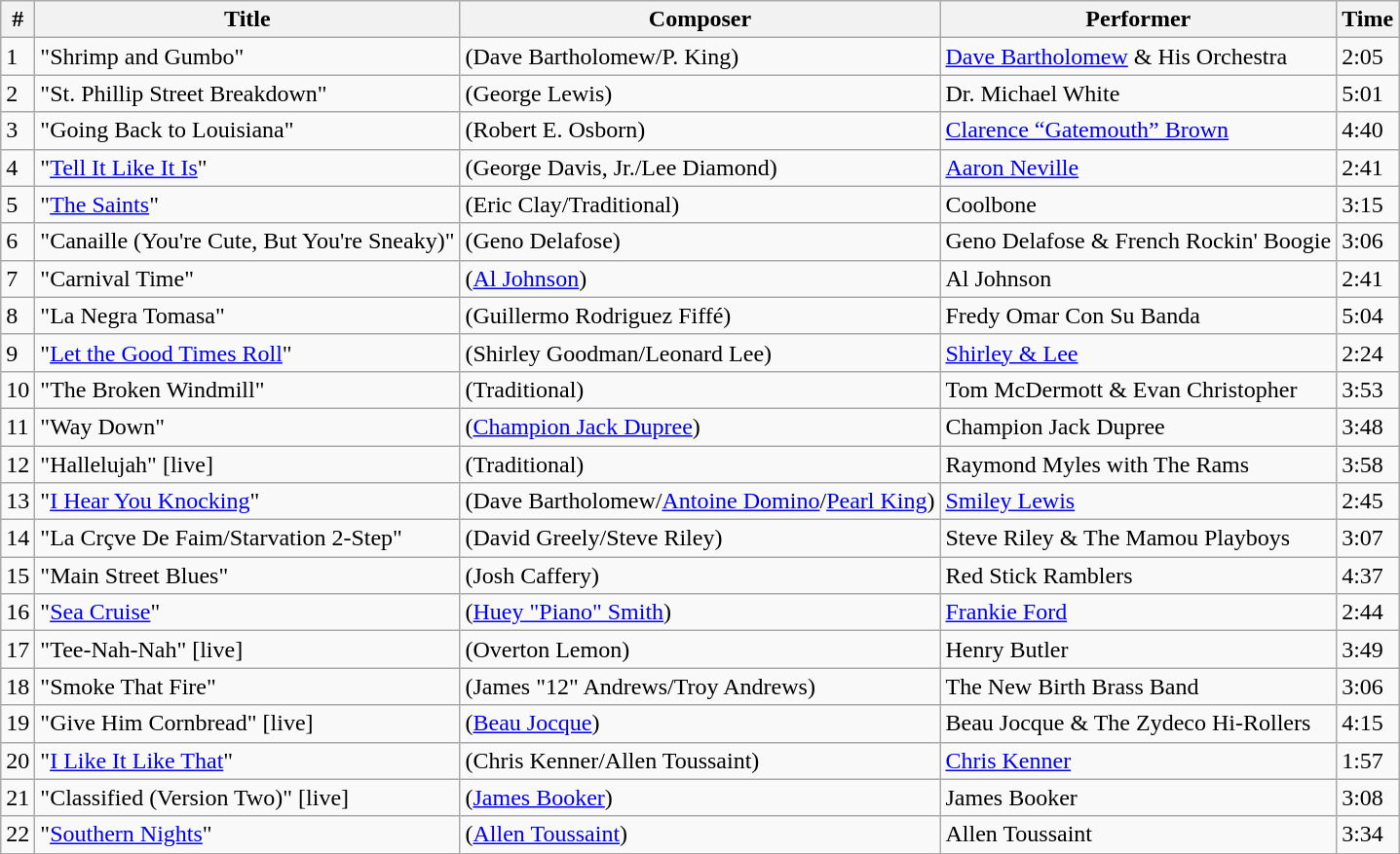<table class="wikitable">
<tr>
<th>#</th>
<th>Title</th>
<th>Composer</th>
<th>Performer</th>
<th>Time</th>
</tr>
<tr>
<td>1</td>
<td>"Shrimp and Gumbo"</td>
<td>(Dave Bartholomew/P. King)</td>
<td><a href='#'>Dave Bartholomew</a> & His Orchestra</td>
<td>2:05</td>
</tr>
<tr>
<td>2</td>
<td>"St. Phillip Street Breakdown"</td>
<td>(George Lewis)</td>
<td>Dr. Michael White</td>
<td>5:01</td>
</tr>
<tr>
<td>3</td>
<td>"Going Back to Louisiana"</td>
<td>(Robert E. Osborn)</td>
<td><a href='#'>Clarence “Gatemouth” Brown</a></td>
<td>4:40</td>
</tr>
<tr>
<td>4</td>
<td>"<a href='#'>Tell It Like It Is</a>"</td>
<td>(George Davis, Jr./Lee Diamond)</td>
<td><a href='#'>Aaron Neville</a></td>
<td>2:41</td>
</tr>
<tr>
<td>5</td>
<td>"<a href='#'>The Saints</a>"</td>
<td>(Eric Clay/Traditional)</td>
<td>Coolbone</td>
<td>3:15</td>
</tr>
<tr>
<td>6</td>
<td>"Canaille (You're Cute, But You're Sneaky)"</td>
<td>(Geno Delafose)</td>
<td>Geno Delafose & French Rockin' Boogie</td>
<td>3:06</td>
</tr>
<tr>
<td>7</td>
<td>"Carnival Time"</td>
<td>(<a href='#'>Al Johnson</a>)</td>
<td>Al Johnson</td>
<td>2:41</td>
</tr>
<tr>
<td>8</td>
<td>"La Negra Tomasa"</td>
<td>(Guillermo Rodriguez Fiffé)</td>
<td>Fredy Omar Con Su Banda</td>
<td>5:04</td>
</tr>
<tr>
<td>9</td>
<td>"<a href='#'>Let the Good Times Roll</a>"</td>
<td>(Shirley Goodman/Leonard Lee)</td>
<td><a href='#'>Shirley & Lee</a></td>
<td>2:24</td>
</tr>
<tr>
<td>10</td>
<td>"The Broken Windmill"</td>
<td>(Traditional)</td>
<td>Tom McDermott & Evan Christopher</td>
<td>3:53</td>
</tr>
<tr>
<td>11</td>
<td>"Way Down"</td>
<td>(<a href='#'>Champion Jack Dupree</a>)</td>
<td>Champion Jack Dupree</td>
<td>3:48</td>
</tr>
<tr>
<td>12</td>
<td>"Hallelujah" [live]</td>
<td>(Traditional)</td>
<td>Raymond Myles with The Rams</td>
<td>3:58</td>
</tr>
<tr>
<td>13</td>
<td>"<a href='#'>I Hear You Knocking</a>"</td>
<td>(Dave Bartholomew/<a href='#'>Antoine Domino</a>/<a href='#'>Pearl King</a>)</td>
<td><a href='#'>Smiley Lewis</a></td>
<td>2:45</td>
</tr>
<tr>
<td>14</td>
<td>"La Crçve De Faim/Starvation 2-Step"</td>
<td>(David Greely/Steve Riley)</td>
<td>Steve Riley & The Mamou Playboys</td>
<td>3:07</td>
</tr>
<tr>
<td>15</td>
<td>"Main Street Blues"</td>
<td>(Josh Caffery)</td>
<td>Red Stick Ramblers</td>
<td>4:37</td>
</tr>
<tr>
<td>16</td>
<td>"<a href='#'>Sea Cruise</a>"</td>
<td>(<a href='#'>Huey "Piano" Smith</a>)</td>
<td><a href='#'>Frankie Ford</a></td>
<td>2:44</td>
</tr>
<tr>
<td>17</td>
<td>"Tee-Nah-Nah" [live]</td>
<td>(Overton Lemon)</td>
<td>Henry Butler</td>
<td>3:49</td>
</tr>
<tr>
<td>18</td>
<td>"Smoke That Fire"</td>
<td>(James "12" Andrews/Troy Andrews)</td>
<td>The New Birth Brass Band</td>
<td>3:06</td>
</tr>
<tr>
<td>19</td>
<td>"Give Him Cornbread" [live]</td>
<td>(<a href='#'>Beau Jocque</a>)</td>
<td>Beau Jocque & The Zydeco Hi-Rollers</td>
<td>4:15</td>
</tr>
<tr>
<td>20</td>
<td>"<a href='#'>I Like It Like That</a>"</td>
<td>(Chris Kenner/Allen Toussaint)</td>
<td><a href='#'>Chris Kenner</a></td>
<td>1:57</td>
</tr>
<tr>
<td>21</td>
<td>"Classified (Version Two)" [live]</td>
<td>(<a href='#'>James Booker</a>)</td>
<td>James Booker</td>
<td>3:08</td>
</tr>
<tr>
<td>22</td>
<td>"<a href='#'>Southern Nights</a>"</td>
<td>(<a href='#'>Allen Toussaint</a>)</td>
<td>Allen Toussaint</td>
<td>3:34</td>
</tr>
</table>
